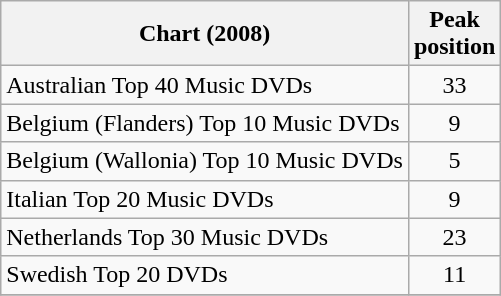<table class="wikitable sortable" border="1">
<tr>
<th scope="col">Chart (2008)</th>
<th scope="col">Peak<br>position</th>
</tr>
<tr>
<td>Australian Top 40 Music DVDs</td>
<td style="text-align:center;">33</td>
</tr>
<tr>
<td>Belgium (Flanders) Top 10 Music DVDs</td>
<td style="text-align:center;">9</td>
</tr>
<tr>
<td>Belgium (Wallonia) Top 10 Music DVDs</td>
<td style="text-align:center;">5</td>
</tr>
<tr>
<td>Italian Top 20 Music DVDs</td>
<td style="text-align:center;">9</td>
</tr>
<tr>
<td>Netherlands Top 30 Music DVDs</td>
<td style="text-align:center;">23</td>
</tr>
<tr>
<td>Swedish Top 20 DVDs</td>
<td style="text-align:center;">11</td>
</tr>
<tr>
</tr>
</table>
